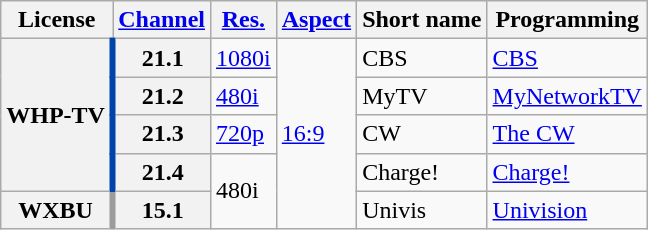<table class="wikitable">
<tr>
<th scope = "col">License</th>
<th scope = "col"><a href='#'>Channel</a></th>
<th scope = "col"><a href='#'>Res.</a></th>
<th scope = "col"><a href='#'>Aspect</a></th>
<th scope = "col">Short name</th>
<th scope = "col">Programming</th>
</tr>
<tr>
<th rowspan = "4" scope = "row" style="border-right: 4px solid #0044aa;">WHP-TV</th>
<th scope = "row">21.1</th>
<td><a href='#'>1080i</a></td>
<td rowspan=5><a href='#'>16:9</a></td>
<td>CBS</td>
<td><a href='#'>CBS</a></td>
</tr>
<tr>
<th scope = "row">21.2</th>
<td><a href='#'>480i</a></td>
<td>MyTV</td>
<td><a href='#'>MyNetworkTV</a></td>
</tr>
<tr>
<th scope = "row">21.3</th>
<td><a href='#'>720p</a></td>
<td>CW</td>
<td><a href='#'>The CW</a></td>
</tr>
<tr>
<th scope = "row">21.4</th>
<td rowspan=2>480i</td>
<td>Charge!</td>
<td><a href='#'>Charge!</a></td>
</tr>
<tr>
<th scope = "row" style="border-right: 4px solid #9c9c9c;">WXBU</th>
<th scope = "row">15.1</th>
<td>Univis</td>
<td><a href='#'>Univision</a></td>
</tr>
</table>
